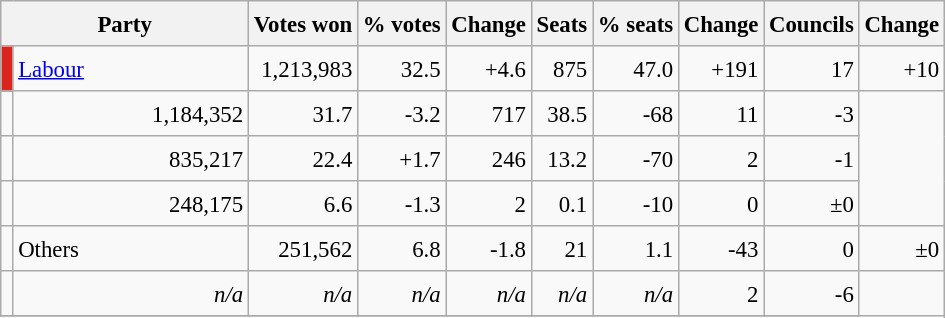<table class="wikitable" style="font-size:95%;line-height:23px">
<tr>
<th colspan="2">Party</th>
<th>Votes won</th>
<th>% votes</th>
<th>Change</th>
<th>Seats</th>
<th>% seats</th>
<th>Change</th>
<th>Councils</th>
<th>Change</th>
</tr>
<tr>
<td width="1" bgcolor=DC241f></td>
<th style="text-align:left; font-weight:normal; background:#F9F9F9" colspan="1" width="150"><a href='#'>Labour</a></th>
<td align="right">1,213,983</td>
<td align="right">32.5</td>
<td align="right">+4.6</td>
<td align="right">875</td>
<td align="right">47.0</td>
<td align="right">+191</td>
<td align="right">17</td>
<td align="right">+10</td>
</tr>
<tr>
<td></td>
<td align="right">1,184,352</td>
<td align="right">31.7</td>
<td align="right">-3.2</td>
<td align="right">717</td>
<td align="right">38.5</td>
<td align="right">-68</td>
<td align="right">11</td>
<td align="right">-3</td>
</tr>
<tr>
<td></td>
<td align="right">835,217</td>
<td align="right">22.4</td>
<td align="right">+1.7</td>
<td align="right">246</td>
<td align="right">13.2</td>
<td align="right">-70</td>
<td align="right">2</td>
<td align="right">-1</td>
</tr>
<tr>
<td></td>
<td align="right">248,175</td>
<td align="right">6.6</td>
<td align="right">-1.3</td>
<td align="right">2</td>
<td align="right">0.1</td>
<td align="right">-10</td>
<td align="right">0</td>
<td align="right">±0</td>
</tr>
<tr>
<td></td>
<td>Others</td>
<td align="right">251,562</td>
<td align="right">6.8</td>
<td align="right">-1.8</td>
<td align="right">21</td>
<td align="right">1.1</td>
<td align="right">-43</td>
<td align="right">0</td>
<td align="right">±0</td>
</tr>
<tr>
<td></td>
<td align="right"><em>n/a</em></td>
<td align="right"><em>n/a</em></td>
<td align="right"><em>n/a</em></td>
<td align="right"><em>n/a</em></td>
<td align="right"><em>n/a</em></td>
<td align="right"><em>n/a</em></td>
<td align="right">2</td>
<td align="right">-6</td>
</tr>
<tr>
</tr>
</table>
